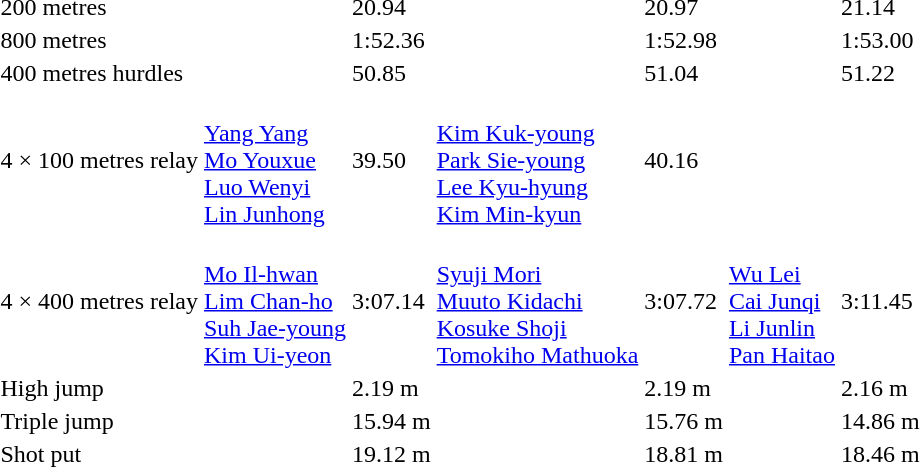<table>
<tr>
<td>200 metres</td>
<td></td>
<td>20.94</td>
<td></td>
<td>20.97</td>
<td></td>
<td>21.14</td>
</tr>
<tr>
<td>800 metres</td>
<td></td>
<td>1:52.36</td>
<td></td>
<td>1:52.98</td>
<td></td>
<td>1:53.00</td>
</tr>
<tr>
<td>400 metres hurdles</td>
<td></td>
<td>50.85</td>
<td></td>
<td>51.04</td>
<td></td>
<td>51.22</td>
</tr>
<tr>
<td>4 × 100 metres relay</td>
<td><br><a href='#'>Yang Yang</a><br><a href='#'>Mo Youxue</a><br><a href='#'>Luo Wenyi</a><br><a href='#'>Lin Junhong</a></td>
<td>39.50</td>
<td><br><a href='#'>Kim Kuk-young</a><br><a href='#'>Park Sie-young</a><br><a href='#'>Lee Kyu-hyung</a><br><a href='#'>Kim Min-kyun</a></td>
<td>40.16</td>
</tr>
<tr>
<td>4 × 400 metres relay</td>
<td><br><a href='#'>Mo Il-hwan</a><br><a href='#'>Lim Chan-ho</a><br><a href='#'>Suh Jae-young</a><br><a href='#'>Kim Ui-yeon</a></td>
<td>3:07.14</td>
<td><br><a href='#'>Syuji Mori</a><br><a href='#'>Muuto Kidachi</a><br><a href='#'>Kosuke Shoji</a><br><a href='#'>Tomokiho Mathuoka</a></td>
<td>3:07.72</td>
<td><br><a href='#'>Wu Lei</a><br><a href='#'>Cai Junqi</a><br><a href='#'>Li Junlin</a><br><a href='#'>Pan Haitao</a></td>
<td>3:11.45</td>
</tr>
<tr>
<td>High jump</td>
<td></td>
<td>2.19 m</td>
<td></td>
<td>2.19 m</td>
<td></td>
<td>2.16 m</td>
</tr>
<tr>
<td>Triple jump</td>
<td></td>
<td>15.94 m</td>
<td></td>
<td>15.76 m</td>
<td></td>
<td>14.86 m</td>
</tr>
<tr>
<td>Shot put</td>
<td></td>
<td>19.12 m</td>
<td></td>
<td>18.81 m</td>
<td></td>
<td>18.46 m</td>
</tr>
</table>
